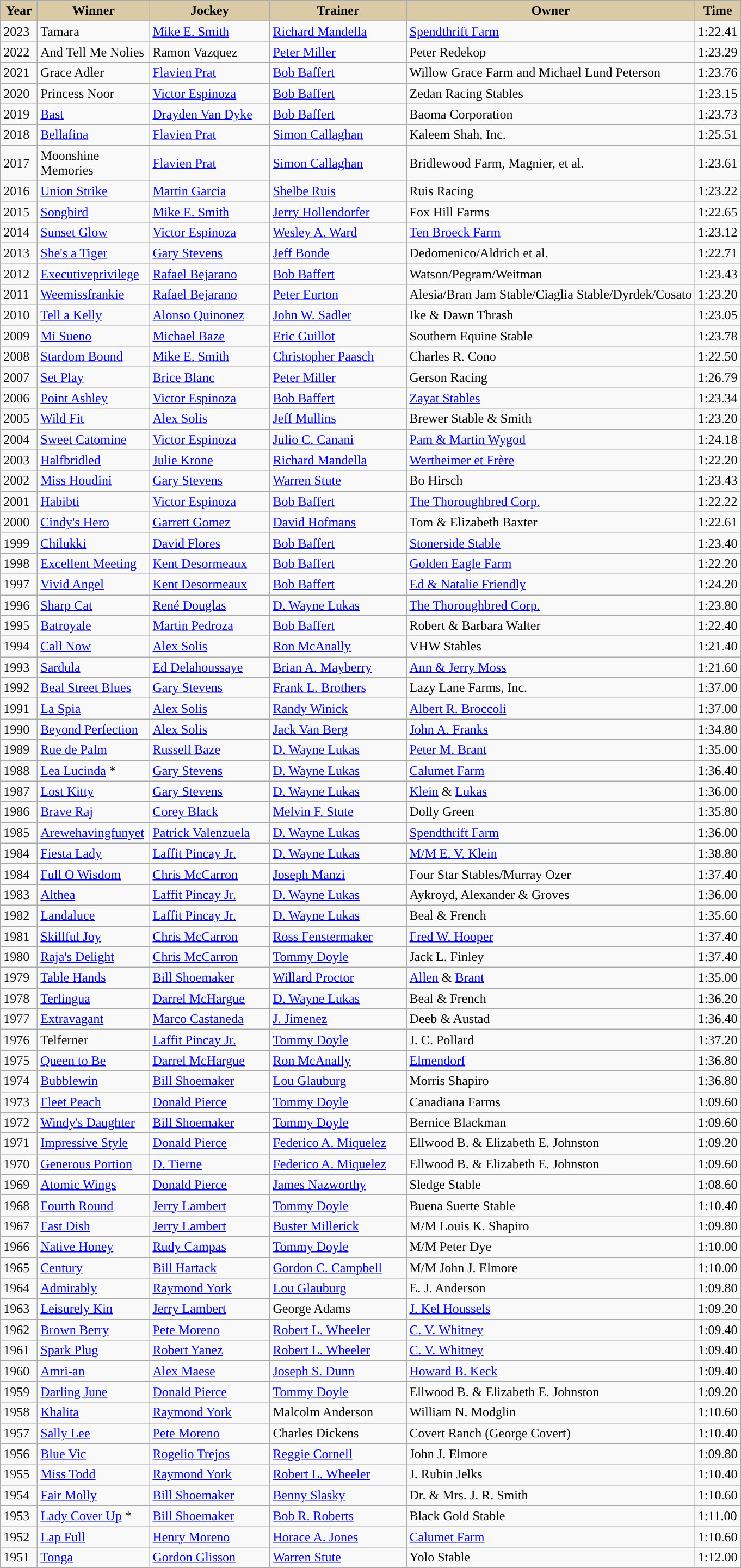<table class="wikitable sortable">
<tr>
<th style="background-color:#DACAA5; width:38px">Year<br></th>
<th style="background-color:#DACAA5; width:130px">Winner<br></th>
<th style="background-color:#DACAA5; width:140px">Jockey<br></th>
<th style="background-color:#DACAA5; width:160px">Trainer<br></th>
<th style="background-color:#DACAA5;">Owner<br></th>
<th style="background-color:#DACAA5" width:170px">Time<br></th>
</tr>
<tr>
<td>2023</td>
<td>Tamara</td>
<td><a href='#'>Mike E. Smith</a></td>
<td><a href='#'>Richard Mandella</a></td>
<td><a href='#'>Spendthrift Farm</a></td>
<td>1:22.41</td>
</tr>
<tr>
<td>2022</td>
<td>And Tell Me Nolies</td>
<td>Ramon Vazquez</td>
<td><a href='#'>Peter Miller</a></td>
<td>Peter Redekop</td>
<td>1:23.29</td>
</tr>
<tr>
<td>2021</td>
<td>Grace Adler</td>
<td><a href='#'>Flavien Prat</a></td>
<td><a href='#'>Bob Baffert</a></td>
<td>Willow Grace Farm and Michael Lund Peterson</td>
<td>1:23.76</td>
</tr>
<tr>
<td>2020</td>
<td>Princess Noor</td>
<td><a href='#'>Victor Espinoza</a></td>
<td><a href='#'>Bob Baffert</a></td>
<td>Zedan Racing Stables</td>
<td>1:23.15</td>
</tr>
<tr>
<td>2019</td>
<td><a href='#'>Bast</a></td>
<td><a href='#'>Drayden Van Dyke</a></td>
<td><a href='#'>Bob Baffert</a></td>
<td>Baoma Corporation</td>
<td>1:23.73</td>
</tr>
<tr>
<td>2018</td>
<td><a href='#'>Bellafina</a></td>
<td><a href='#'>Flavien Prat</a></td>
<td><a href='#'>Simon Callaghan</a></td>
<td>Kaleem Shah, Inc.</td>
<td>1:25.51</td>
</tr>
<tr>
<td>2017</td>
<td>Moonshine Memories</td>
<td><a href='#'>Flavien Prat</a></td>
<td><a href='#'>Simon Callaghan</a></td>
<td>Bridlewood Farm, Magnier, et al.</td>
<td>1:23.61</td>
</tr>
<tr>
<td>2016</td>
<td><a href='#'>Union Strike</a></td>
<td><a href='#'>Martin Garcia</a></td>
<td><a href='#'>Shelbe Ruis</a></td>
<td>Ruis Racing</td>
<td>1:23.22</td>
</tr>
<tr>
<td>2015</td>
<td><a href='#'>Songbird</a></td>
<td><a href='#'>Mike E. Smith</a></td>
<td><a href='#'>Jerry Hollendorfer</a></td>
<td>Fox Hill Farms</td>
<td>1:22.65</td>
</tr>
<tr>
<td>2014</td>
<td><a href='#'>Sunset Glow</a></td>
<td><a href='#'>Victor Espinoza</a></td>
<td><a href='#'>Wesley A. Ward</a></td>
<td><a href='#'>Ten Broeck Farm</a></td>
<td>1:23.12</td>
</tr>
<tr>
<td>2013</td>
<td><a href='#'>She's a Tiger</a></td>
<td><a href='#'>Gary Stevens</a></td>
<td><a href='#'>Jeff Bonde</a></td>
<td>Dedomenico/Aldrich et al.</td>
<td>1:22.71</td>
</tr>
<tr>
<td>2012</td>
<td><a href='#'>Executiveprivilege</a></td>
<td><a href='#'>Rafael Bejarano</a></td>
<td><a href='#'>Bob Baffert</a></td>
<td>Watson/Pegram/Weitman</td>
<td>1:23.43</td>
</tr>
<tr>
<td>2011</td>
<td><a href='#'>Weemissfrankie</a></td>
<td><a href='#'>Rafael Bejarano</a></td>
<td><a href='#'>Peter Eurton</a></td>
<td>Alesia/Bran Jam Stable/Ciaglia Stable/Dyrdek/Cosato</td>
<td>1:23.20</td>
</tr>
<tr>
<td>2010</td>
<td><a href='#'>Tell a Kelly</a></td>
<td><a href='#'>Alonso Quinonez</a></td>
<td><a href='#'>John W. Sadler</a></td>
<td>Ike & Dawn Thrash</td>
<td>1:23.05</td>
</tr>
<tr>
<td>2009</td>
<td><a href='#'>Mi Sueno</a></td>
<td><a href='#'>Michael Baze</a></td>
<td><a href='#'>Eric Guillot</a></td>
<td>Southern Equine Stable</td>
<td>1:23.78</td>
</tr>
<tr>
<td>2008</td>
<td><a href='#'>Stardom Bound</a></td>
<td><a href='#'>Mike E. Smith</a></td>
<td><a href='#'>Christopher Paasch</a></td>
<td>Charles R. Cono</td>
<td>1:22.50</td>
</tr>
<tr>
<td>2007</td>
<td><a href='#'>Set Play</a></td>
<td><a href='#'>Brice Blanc</a></td>
<td><a href='#'>Peter Miller</a></td>
<td>Gerson Racing</td>
<td>1:26.79</td>
</tr>
<tr>
<td>2006</td>
<td><a href='#'>Point Ashley</a></td>
<td><a href='#'>Victor Espinoza</a></td>
<td><a href='#'>Bob Baffert</a></td>
<td><a href='#'>Zayat Stables</a></td>
<td>1:23.34</td>
</tr>
<tr>
<td>2005</td>
<td><a href='#'>Wild Fit</a></td>
<td><a href='#'>Alex Solis</a></td>
<td><a href='#'>Jeff Mullins</a></td>
<td>Brewer Stable & Smith</td>
<td>1:23.20</td>
</tr>
<tr>
<td>2004</td>
<td><a href='#'>Sweet Catomine</a></td>
<td><a href='#'>Victor Espinoza</a></td>
<td><a href='#'>Julio C. Canani</a></td>
<td><a href='#'>Pam & Martin Wygod</a></td>
<td>1:24.18</td>
</tr>
<tr>
<td>2003</td>
<td><a href='#'>Halfbridled</a></td>
<td><a href='#'>Julie Krone</a></td>
<td><a href='#'>Richard Mandella</a></td>
<td><a href='#'>Wertheimer et Frère</a></td>
<td>1:22.20</td>
</tr>
<tr>
<td>2002</td>
<td><a href='#'>Miss Houdini</a></td>
<td><a href='#'>Gary Stevens</a></td>
<td><a href='#'>Warren Stute</a></td>
<td>Bo Hirsch</td>
<td>1:23.43</td>
</tr>
<tr>
<td>2001</td>
<td><a href='#'>Habibti</a></td>
<td><a href='#'>Victor Espinoza</a></td>
<td><a href='#'>Bob Baffert</a></td>
<td><a href='#'>The Thoroughbred Corp.</a></td>
<td>1:22.22</td>
</tr>
<tr>
<td>2000</td>
<td><a href='#'>Cindy's Hero</a></td>
<td><a href='#'>Garrett Gomez</a></td>
<td><a href='#'>David Hofmans</a></td>
<td>Tom & Elizabeth Baxter</td>
<td>1:22.61</td>
</tr>
<tr>
<td>1999</td>
<td><a href='#'>Chilukki</a></td>
<td><a href='#'>David Flores</a></td>
<td><a href='#'>Bob Baffert</a></td>
<td><a href='#'>Stonerside Stable</a></td>
<td>1:23.40</td>
</tr>
<tr>
<td>1998</td>
<td><a href='#'>Excellent Meeting</a></td>
<td><a href='#'>Kent Desormeaux</a></td>
<td><a href='#'>Bob Baffert</a></td>
<td><a href='#'>Golden Eagle Farm</a></td>
<td>1:22.20</td>
</tr>
<tr>
<td>1997</td>
<td><a href='#'>Vivid Angel</a></td>
<td><a href='#'>Kent Desormeaux</a></td>
<td><a href='#'>Bob Baffert</a></td>
<td><a href='#'>Ed & Natalie Friendly</a></td>
<td>1:24.20</td>
</tr>
<tr>
<td>1996</td>
<td><a href='#'>Sharp Cat</a></td>
<td><a href='#'>René Douglas</a></td>
<td><a href='#'>D. Wayne Lukas</a></td>
<td><a href='#'>The Thoroughbred Corp.</a></td>
<td>1:23.80</td>
</tr>
<tr>
<td>1995</td>
<td><a href='#'>Batroyale</a></td>
<td><a href='#'>Martin Pedroza</a></td>
<td><a href='#'>Bob Baffert</a></td>
<td>Robert & Barbara Walter</td>
<td>1:22.40</td>
</tr>
<tr>
<td>1994</td>
<td><a href='#'>Call Now</a></td>
<td><a href='#'>Alex Solis</a></td>
<td><a href='#'>Ron McAnally</a></td>
<td>VHW Stables</td>
<td>1:21.40</td>
</tr>
<tr>
<td>1993</td>
<td><a href='#'>Sardula</a></td>
<td><a href='#'>Ed Delahoussaye</a></td>
<td><a href='#'>Brian A. Mayberry</a></td>
<td><a href='#'>Ann & Jerry Moss</a></td>
<td>1:21.60</td>
</tr>
<tr>
<td>1992</td>
<td><a href='#'>Beal Street Blues</a></td>
<td><a href='#'>Gary Stevens</a></td>
<td><a href='#'>Frank L. Brothers</a></td>
<td>Lazy Lane Farms, Inc.</td>
<td>1:37.00</td>
</tr>
<tr>
<td>1991</td>
<td><a href='#'>La Spia</a></td>
<td><a href='#'>Alex Solis</a></td>
<td><a href='#'>Randy Winick</a></td>
<td><a href='#'>Albert R. Broccoli</a></td>
<td>1:37.00</td>
</tr>
<tr>
<td>1990</td>
<td><a href='#'>Beyond Perfection</a></td>
<td><a href='#'>Alex Solis</a></td>
<td><a href='#'>Jack Van Berg</a></td>
<td><a href='#'>John A. Franks</a></td>
<td>1:34.80</td>
</tr>
<tr>
<td>1989</td>
<td><a href='#'>Rue de Palm</a></td>
<td><a href='#'>Russell Baze</a></td>
<td><a href='#'>D. Wayne Lukas</a></td>
<td><a href='#'>Peter M. Brant</a></td>
<td>1:35.00</td>
</tr>
<tr>
<td>1988</td>
<td><a href='#'>Lea Lucinda</a> *</td>
<td><a href='#'>Gary Stevens</a></td>
<td><a href='#'>D. Wayne Lukas</a></td>
<td><a href='#'>Calumet Farm</a></td>
<td>1:36.40</td>
</tr>
<tr>
<td>1987</td>
<td><a href='#'>Lost Kitty</a></td>
<td><a href='#'>Gary Stevens</a></td>
<td><a href='#'>D. Wayne Lukas</a></td>
<td><a href='#'>Klein</a> & <a href='#'>Lukas</a></td>
<td>1:36.00</td>
</tr>
<tr>
<td>1986</td>
<td><a href='#'>Brave Raj</a></td>
<td><a href='#'>Corey Black</a></td>
<td><a href='#'>Melvin F. Stute</a></td>
<td>Dolly Green</td>
<td>1:35.80</td>
</tr>
<tr>
<td>1985</td>
<td><a href='#'>Arewehavingfunyet</a></td>
<td><a href='#'>Patrick Valenzuela</a></td>
<td><a href='#'>D. Wayne Lukas</a></td>
<td><a href='#'>Spendthrift Farm</a></td>
<td>1:36.00</td>
</tr>
<tr>
<td>1984</td>
<td><a href='#'>Fiesta Lady</a></td>
<td><a href='#'>Laffit Pincay Jr.</a></td>
<td><a href='#'>D. Wayne Lukas</a></td>
<td><a href='#'>M/M E. V. Klein</a></td>
<td>1:38.80</td>
</tr>
<tr>
<td>1984</td>
<td><a href='#'>Full O Wisdom</a></td>
<td><a href='#'>Chris McCarron</a></td>
<td><a href='#'>Joseph Manzi</a></td>
<td>Four Star Stables/Murray Ozer</td>
<td>1:37.40</td>
</tr>
<tr>
<td>1983</td>
<td><a href='#'>Althea</a></td>
<td><a href='#'>Laffit Pincay Jr.</a></td>
<td><a href='#'>D. Wayne Lukas</a></td>
<td>Aykroyd, Alexander & Groves</td>
<td>1:36.00</td>
</tr>
<tr>
<td>1982</td>
<td><a href='#'>Landaluce</a></td>
<td><a href='#'>Laffit Pincay Jr.</a></td>
<td><a href='#'>D. Wayne Lukas</a></td>
<td>Beal & French</td>
<td>1:35.60</td>
</tr>
<tr>
<td>1981</td>
<td><a href='#'>Skillful Joy</a></td>
<td><a href='#'>Chris McCarron</a></td>
<td><a href='#'>Ross Fenstermaker</a></td>
<td><a href='#'>Fred W. Hooper</a></td>
<td>1:37.40</td>
</tr>
<tr>
<td>1980</td>
<td><a href='#'>Raja's Delight</a></td>
<td><a href='#'>Chris McCarron</a></td>
<td><a href='#'>Tommy Doyle</a></td>
<td>Jack L. Finley</td>
<td>1:37.40</td>
</tr>
<tr>
<td>1979</td>
<td><a href='#'>Table Hands</a></td>
<td><a href='#'>Bill Shoemaker</a></td>
<td><a href='#'>Willard Proctor</a></td>
<td><a href='#'>Allen</a> & <a href='#'>Brant</a></td>
<td>1:35.00</td>
</tr>
<tr>
<td>1978</td>
<td><a href='#'>Terlingua</a></td>
<td><a href='#'>Darrel McHargue</a></td>
<td><a href='#'>D. Wayne Lukas</a></td>
<td>Beal & French</td>
<td>1:36.20</td>
</tr>
<tr>
<td>1977</td>
<td><a href='#'>Extravagant</a></td>
<td><a href='#'>Marco Castaneda</a></td>
<td><a href='#'>J. Jimenez</a></td>
<td>Deeb & Austad</td>
<td>1:36.40</td>
</tr>
<tr>
<td>1976</td>
<td>Telferner</td>
<td><a href='#'>Laffit Pincay Jr.</a></td>
<td><a href='#'>Tommy Doyle</a></td>
<td>J. C. Pollard</td>
<td>1:37.20</td>
</tr>
<tr>
<td>1975</td>
<td><a href='#'>Queen to Be</a></td>
<td><a href='#'>Darrel McHargue</a></td>
<td><a href='#'>Ron McAnally</a></td>
<td><a href='#'>Elmendorf</a></td>
<td>1:36.80</td>
</tr>
<tr>
<td>1974</td>
<td><a href='#'>Bubblewin</a></td>
<td><a href='#'>Bill Shoemaker</a></td>
<td><a href='#'>Lou Glauburg</a></td>
<td>Morris Shapiro</td>
<td>1:36.80</td>
</tr>
<tr>
<td>1973</td>
<td><a href='#'>Fleet Peach</a></td>
<td><a href='#'>Donald Pierce</a></td>
<td><a href='#'>Tommy Doyle</a></td>
<td>Canadiana Farms</td>
<td>1:09.60</td>
</tr>
<tr>
<td>1972</td>
<td><a href='#'>Windy's Daughter</a></td>
<td><a href='#'>Bill Shoemaker</a></td>
<td><a href='#'>Tommy Doyle</a></td>
<td>Bernice Blackman</td>
<td>1:09.60</td>
</tr>
<tr>
<td>1971</td>
<td><a href='#'>Impressive Style</a></td>
<td><a href='#'>Donald Pierce</a></td>
<td><a href='#'>Federico A. Miquelez</a></td>
<td>Ellwood B. & Elizabeth E. Johnston</td>
<td>1:09.20</td>
</tr>
<tr>
<td>1970</td>
<td><a href='#'>Generous Portion</a></td>
<td><a href='#'>D. Tierne</a></td>
<td><a href='#'>Federico A. Miquelez</a></td>
<td>Ellwood B. & Elizabeth E. Johnston</td>
<td>1:09.60</td>
</tr>
<tr>
<td>1969</td>
<td><a href='#'>Atomic Wings</a></td>
<td><a href='#'>Donald Pierce</a></td>
<td><a href='#'>James Nazworthy</a></td>
<td>Sledge Stable</td>
<td>1:08.60</td>
</tr>
<tr>
<td>1968</td>
<td><a href='#'>Fourth Round</a></td>
<td><a href='#'>Jerry Lambert</a></td>
<td><a href='#'>Tommy Doyle</a></td>
<td>Buena Suerte Stable</td>
<td>1:10.40</td>
</tr>
<tr>
<td>1967</td>
<td><a href='#'>Fast Dish</a></td>
<td><a href='#'>Jerry Lambert</a></td>
<td><a href='#'>Buster Millerick</a></td>
<td>M/M Louis K. Shapiro</td>
<td>1:09.80</td>
</tr>
<tr>
<td>1966</td>
<td><a href='#'>Native Honey</a></td>
<td><a href='#'>Rudy Campas</a></td>
<td><a href='#'>Tommy Doyle</a></td>
<td>M/M Peter Dye</td>
<td>1:10.00</td>
</tr>
<tr>
<td>1965</td>
<td><a href='#'>Century</a></td>
<td><a href='#'>Bill Hartack</a></td>
<td><a href='#'>Gordon C. Campbell</a></td>
<td>M/M John J. Elmore</td>
<td>1:10.00</td>
</tr>
<tr>
<td>1964</td>
<td><a href='#'>Admirably</a></td>
<td><a href='#'>Raymond York</a></td>
<td><a href='#'>Lou Glauburg</a></td>
<td>E. J. Anderson</td>
<td>1:09.80</td>
</tr>
<tr>
<td>1963</td>
<td><a href='#'>Leisurely Kin</a></td>
<td><a href='#'>Jerry Lambert</a></td>
<td>George Adams</td>
<td><a href='#'>J. Kel Houssels</a></td>
<td>1:09.20</td>
</tr>
<tr>
<td>1962</td>
<td><a href='#'>Brown Berry</a></td>
<td><a href='#'>Pete Moreno</a></td>
<td><a href='#'>Robert L. Wheeler</a></td>
<td><a href='#'>C. V. Whitney</a></td>
<td>1:09.40</td>
</tr>
<tr>
<td>1961</td>
<td><a href='#'>Spark Plug</a></td>
<td><a href='#'>Robert Yanez</a></td>
<td><a href='#'>Robert L. Wheeler</a></td>
<td><a href='#'>C. V. Whitney</a></td>
<td>1:09.40</td>
</tr>
<tr>
<td>1960</td>
<td><a href='#'>Amri-an</a></td>
<td><a href='#'>Alex Maese</a></td>
<td><a href='#'>Joseph S. Dunn</a></td>
<td><a href='#'>Howard B. Keck</a></td>
<td>1:09.40</td>
</tr>
<tr>
<td>1959</td>
<td><a href='#'>Darling June</a></td>
<td><a href='#'>Donald Pierce</a></td>
<td><a href='#'>Tommy Doyle</a></td>
<td>Ellwood B. & Elizabeth E. Johnston</td>
<td>1:09.20</td>
</tr>
<tr>
<td>1958</td>
<td><a href='#'>Khalita</a></td>
<td><a href='#'>Raymond York</a></td>
<td>Malcolm Anderson</td>
<td>William N. Modglin</td>
<td>1:10.60</td>
</tr>
<tr>
<td>1957</td>
<td><a href='#'>Sally Lee</a></td>
<td><a href='#'>Pete Moreno</a></td>
<td>Charles Dickens</td>
<td>Covert Ranch (George Covert)</td>
<td>1:10.40</td>
</tr>
<tr>
<td>1956</td>
<td><a href='#'>Blue Vic</a></td>
<td><a href='#'>Rogelio Trejos</a></td>
<td><a href='#'>Reggie Cornell</a></td>
<td>John J. Elmore</td>
<td>1:09.80</td>
</tr>
<tr>
<td>1955</td>
<td><a href='#'>Miss Todd</a></td>
<td><a href='#'>Raymond York</a></td>
<td><a href='#'>Robert L. Wheeler</a></td>
<td>J. Rubin Jelks</td>
<td>1:10.40</td>
</tr>
<tr>
<td>1954</td>
<td><a href='#'>Fair Molly</a></td>
<td><a href='#'>Bill Shoemaker</a></td>
<td><a href='#'>Benny Slasky</a></td>
<td>Dr. & Mrs. J. R. Smith</td>
<td>1:10.60</td>
</tr>
<tr>
<td>1953</td>
<td><a href='#'>Lady Cover Up</a> *</td>
<td><a href='#'>Bill Shoemaker</a></td>
<td><a href='#'>Bob R. Roberts</a></td>
<td>Black Gold Stable</td>
<td>1:11.00</td>
</tr>
<tr>
<td>1952</td>
<td><a href='#'>Lap Full</a></td>
<td><a href='#'>Henry Moreno</a></td>
<td><a href='#'>Horace A. Jones</a></td>
<td><a href='#'>Calumet Farm</a></td>
<td>1:10.60</td>
</tr>
<tr>
<td>1951</td>
<td><a href='#'>Tonga</a></td>
<td><a href='#'>Gordon Glisson</a></td>
<td><a href='#'>Warren Stute</a></td>
<td>Yolo Stable</td>
<td>1:12.00</td>
</tr>
<tr>
</tr>
</table>
